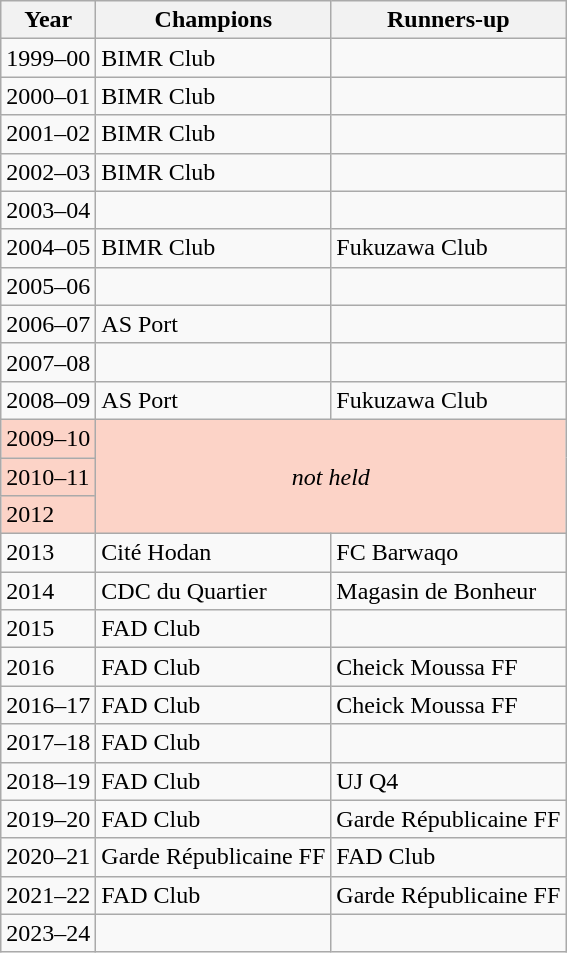<table class="wikitable">
<tr>
<th>Year</th>
<th>Champions</th>
<th>Runners-up</th>
</tr>
<tr>
<td>1999–00</td>
<td>BIMR Club</td>
<td></td>
</tr>
<tr>
<td>2000–01</td>
<td>BIMR Club</td>
<td></td>
</tr>
<tr>
<td>2001–02</td>
<td>BIMR Club</td>
<td></td>
</tr>
<tr>
<td>2002–03</td>
<td>BIMR Club</td>
<td></td>
</tr>
<tr>
<td>2003–04</td>
<td></td>
<td></td>
</tr>
<tr>
<td>2004–05</td>
<td>BIMR Club</td>
<td>Fukuzawa Club</td>
</tr>
<tr>
<td>2005–06</td>
<td></td>
<td></td>
</tr>
<tr>
<td>2006–07</td>
<td>AS Port</td>
<td></td>
</tr>
<tr>
<td>2007–08</td>
<td></td>
<td></td>
</tr>
<tr>
<td>2008–09</td>
<td>AS Port</td>
<td>Fukuzawa Club</td>
</tr>
<tr bgcolor=#fcd3c7>
<td>2009–10</td>
<td align=center colspan=2 rowspan=3><em>not held</em></td>
</tr>
<tr bgcolor=#fcd3c7>
<td>2010–11</td>
</tr>
<tr bgcolor=#fcd3c7>
<td>2012</td>
</tr>
<tr>
<td>2013</td>
<td>Cité Hodan</td>
<td>FC Barwaqo</td>
</tr>
<tr>
<td>2014</td>
<td>CDC du Quartier</td>
<td>Magasin de Bonheur</td>
</tr>
<tr>
<td>2015</td>
<td>FAD Club</td>
<td></td>
</tr>
<tr>
<td>2016</td>
<td>FAD Club</td>
<td>Cheick Moussa FF</td>
</tr>
<tr>
<td>2016–17</td>
<td>FAD Club</td>
<td>Cheick Moussa FF</td>
</tr>
<tr>
<td>2017–18</td>
<td>FAD Club</td>
<td></td>
</tr>
<tr>
<td>2018–19</td>
<td>FAD Club</td>
<td>UJ Q4</td>
</tr>
<tr>
<td>2019–20</td>
<td>FAD Club</td>
<td>Garde Républicaine FF</td>
</tr>
<tr>
<td>2020–21</td>
<td>Garde Républicaine FF</td>
<td>FAD Club</td>
</tr>
<tr>
<td>2021–22</td>
<td>FAD Club</td>
<td>Garde Républicaine FF</td>
</tr>
<tr>
<td>2023–24</td>
<td></td>
<td></td>
</tr>
</table>
